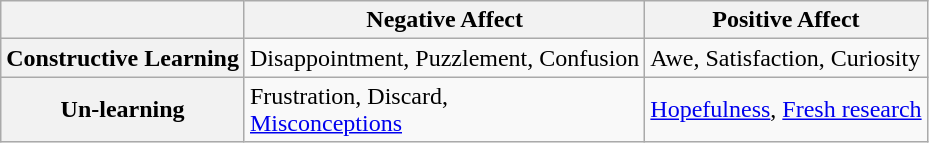<table class="wikitable">
<tr>
<th></th>
<th>Negative Affect</th>
<th>Positive Affect</th>
</tr>
<tr>
<th>Constructive Learning</th>
<td>Disappointment, Puzzlement, Confusion</td>
<td>Awe, Satisfaction, Curiosity</td>
</tr>
<tr>
<th>Un-learning</th>
<td>Frustration, Discard,<br><a href='#'>Misconceptions</a></td>
<td><a href='#'>Hopefulness</a>, <a href='#'>Fresh research</a></td>
</tr>
</table>
